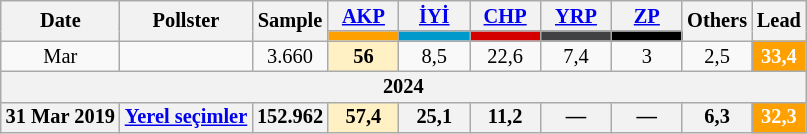<table class="wikitable mw-collapsible" style="text-align:center; font-size:85%; line-height:14px;">
<tr>
<th rowspan="2">Date</th>
<th rowspan="2">Pollster</th>
<th rowspan="2">Sample</th>
<th style="width:3em;"><a href='#'>AKP</a></th>
<th style="width:3em;"><a href='#'>İYİ</a></th>
<th style="width:3em;"><a href='#'>CHP</a></th>
<th style="width:3em;"><a href='#'>YRP</a></th>
<th style="width:3em;"><a href='#'>ZP</a></th>
<th rowspan="2">Others</th>
<th rowspan="2">Lead</th>
</tr>
<tr>
<th style="background:#fda000;"></th>
<th style="background:#0099cc;"></th>
<th style="background:#d40000;"></th>
<th style="background:#414042;"></th>
<th style="background:#000000;"></th>
</tr>
<tr>
<td>Mar</td>
<td></td>
<td>3.660</td>
<td style="background:#FFF1C4"><strong>56</strong></td>
<td>8,5</td>
<td>22,6</td>
<td>7,4</td>
<td>3</td>
<td>2,5</td>
<th style="background:#fda000; color:white;">33,4</th>
</tr>
<tr>
<th colspan="10">2024</th>
</tr>
<tr>
<th>31 Mar 2019</th>
<th><a href='#'>Yerel seçimler</a></th>
<th>152.962</th>
<th style="background:#FFF1C4"><strong>57,4</strong></th>
<th>25,1</th>
<th>11,2</th>
<th>—</th>
<th>—</th>
<th>6,3</th>
<th style="background:#fda000; color:white;">32,3</th>
</tr>
</table>
